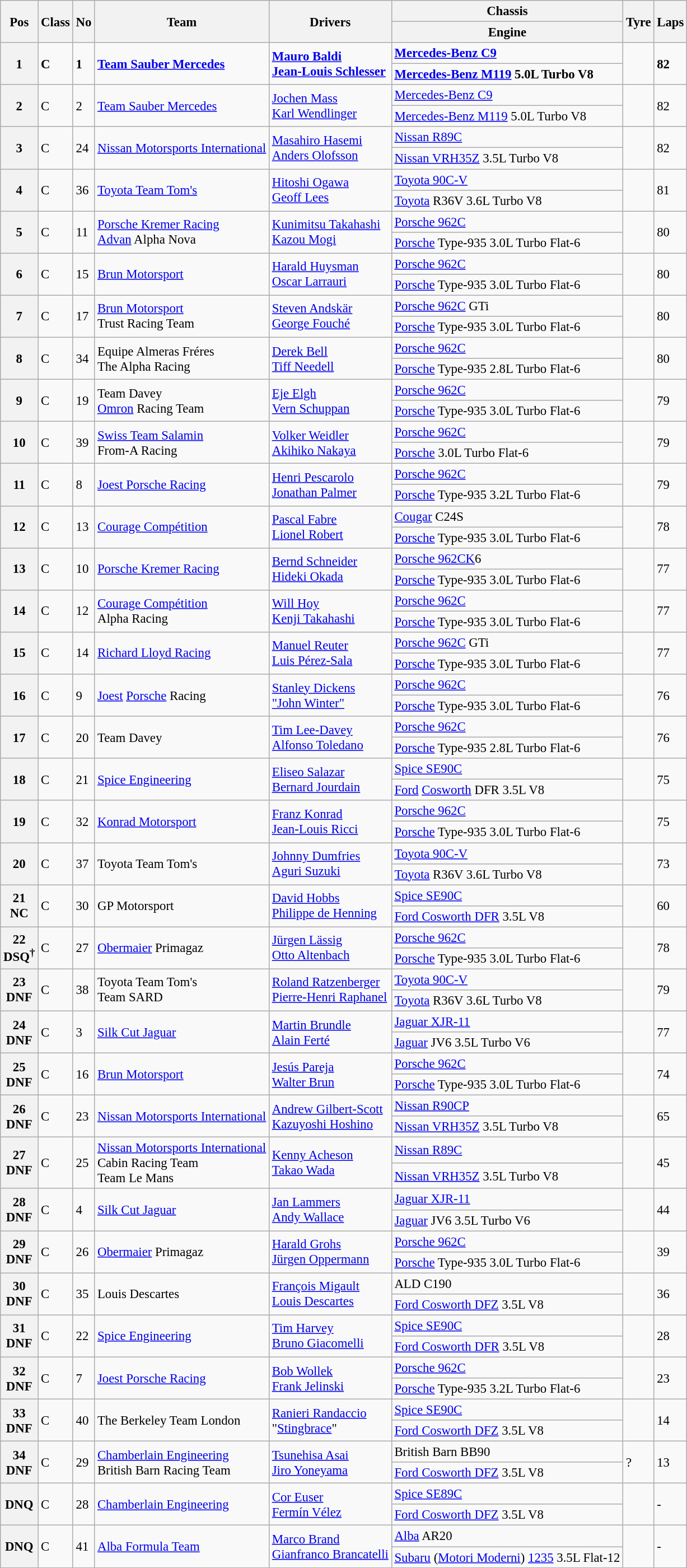<table class="wikitable" style="font-size: 95%;">
<tr>
<th rowspan=2>Pos</th>
<th rowspan=2>Class</th>
<th rowspan=2>No</th>
<th rowspan=2>Team</th>
<th rowspan=2>Drivers</th>
<th>Chassis</th>
<th rowspan=2>Tyre</th>
<th rowspan=2>Laps</th>
</tr>
<tr>
<th>Engine</th>
</tr>
<tr style="font-weight:bold">
<th rowspan=2>1</th>
<td rowspan=2>C</td>
<td rowspan=2>1</td>
<td rowspan=2> <a href='#'>Team Sauber Mercedes</a></td>
<td rowspan=2> <a href='#'>Mauro Baldi</a><br> <a href='#'>Jean-Louis Schlesser</a></td>
<td><a href='#'>Mercedes-Benz C9</a></td>
<td rowspan=2></td>
<td rowspan=2>82</td>
</tr>
<tr style="font-weight:bold">
<td><a href='#'>Mercedes-Benz M119</a> 5.0L Turbo V8</td>
</tr>
<tr>
<th rowspan=2>2</th>
<td rowspan=2>C</td>
<td rowspan=2>2</td>
<td rowspan=2> <a href='#'>Team Sauber Mercedes</a></td>
<td rowspan=2> <a href='#'>Jochen Mass</a><br> <a href='#'>Karl Wendlinger</a></td>
<td><a href='#'>Mercedes-Benz C9</a></td>
<td rowspan=2></td>
<td rowspan=2>82</td>
</tr>
<tr>
<td><a href='#'>Mercedes-Benz M119</a> 5.0L Turbo V8</td>
</tr>
<tr>
<th rowspan=2>3</th>
<td rowspan=2>C</td>
<td rowspan=2>24</td>
<td rowspan=2> <a href='#'>Nissan Motorsports International</a></td>
<td rowspan=2> <a href='#'>Masahiro Hasemi</a><br> <a href='#'>Anders Olofsson</a></td>
<td><a href='#'>Nissan R89C</a></td>
<td rowspan=2></td>
<td rowspan=2>82</td>
</tr>
<tr>
<td><a href='#'>Nissan VRH35Z</a> 3.5L Turbo V8</td>
</tr>
<tr>
<th rowspan=2>4</th>
<td rowspan=2>C</td>
<td rowspan=2>36</td>
<td rowspan=2> <a href='#'>Toyota Team Tom's</a></td>
<td rowspan=2> <a href='#'>Hitoshi Ogawa</a><br> <a href='#'>Geoff Lees</a></td>
<td><a href='#'>Toyota 90C-V</a></td>
<td rowspan=2></td>
<td rowspan=2>81</td>
</tr>
<tr>
<td><a href='#'>Toyota</a> R36V 3.6L Turbo V8</td>
</tr>
<tr>
<th rowspan=2>5</th>
<td rowspan=2>C</td>
<td rowspan=2>11</td>
<td rowspan=2> <a href='#'>Porsche Kremer Racing</a><br> <a href='#'>Advan</a> Alpha Nova</td>
<td rowspan=2> <a href='#'>Kunimitsu Takahashi</a><br> <a href='#'>Kazou Mogi</a></td>
<td><a href='#'>Porsche 962C</a></td>
<td rowspan=2></td>
<td rowspan=2>80</td>
</tr>
<tr>
<td><a href='#'>Porsche</a> Type-935 3.0L Turbo Flat-6</td>
</tr>
<tr>
<th rowspan=2>6</th>
<td rowspan=2>C</td>
<td rowspan=2>15</td>
<td rowspan=2> <a href='#'>Brun Motorsport</a></td>
<td rowspan=2> <a href='#'>Harald Huysman</a><br> <a href='#'>Oscar Larrauri</a></td>
<td><a href='#'>Porsche 962C</a></td>
<td rowspan=2></td>
<td rowspan=2>80</td>
</tr>
<tr>
<td><a href='#'>Porsche</a> Type-935 3.0L Turbo Flat-6</td>
</tr>
<tr>
<th rowspan=2>7</th>
<td rowspan=2>C</td>
<td rowspan=2>17</td>
<td rowspan=2> <a href='#'>Brun Motorsport</a><br> Trust Racing Team</td>
<td rowspan=2> <a href='#'>Steven Andskär</a><br> <a href='#'>George Fouché</a></td>
<td><a href='#'>Porsche 962C</a> GTi</td>
<td rowspan=2></td>
<td rowspan=2>80</td>
</tr>
<tr>
<td><a href='#'>Porsche</a> Type-935 3.0L Turbo Flat-6</td>
</tr>
<tr>
<th rowspan=2>8</th>
<td rowspan=2>C</td>
<td rowspan=2>34</td>
<td rowspan=2> Equipe Almeras Fréres<br> The Alpha Racing</td>
<td rowspan=2> <a href='#'>Derek Bell</a><br> <a href='#'>Tiff Needell</a></td>
<td><a href='#'>Porsche 962C</a></td>
<td rowspan=2></td>
<td rowspan=2>80</td>
</tr>
<tr>
<td><a href='#'>Porsche</a> Type-935 2.8L Turbo Flat-6</td>
</tr>
<tr>
<th rowspan=2>9</th>
<td rowspan=2>C</td>
<td rowspan=2>19</td>
<td rowspan=2> Team Davey<br> <a href='#'>Omron</a> Racing Team</td>
<td rowspan=2> <a href='#'>Eje Elgh</a><br> <a href='#'>Vern Schuppan</a></td>
<td><a href='#'>Porsche 962C</a></td>
<td rowspan=2></td>
<td rowspan=2>79</td>
</tr>
<tr>
<td><a href='#'>Porsche</a> Type-935 3.0L Turbo Flat-6</td>
</tr>
<tr>
<th rowspan=2>10</th>
<td rowspan=2>C</td>
<td rowspan=2>39</td>
<td rowspan=2> <a href='#'>Swiss Team Salamin</a><br> From-A Racing</td>
<td rowspan=2> <a href='#'>Volker Weidler</a><br> <a href='#'>Akihiko Nakaya</a></td>
<td><a href='#'>Porsche 962C</a></td>
<td rowspan=2></td>
<td rowspan=2>79</td>
</tr>
<tr>
<td><a href='#'>Porsche</a> 3.0L Turbo Flat-6</td>
</tr>
<tr>
<th rowspan=2>11</th>
<td rowspan=2>C</td>
<td rowspan=2>8</td>
<td rowspan=2> <a href='#'>Joest Porsche Racing</a></td>
<td rowspan=2> <a href='#'>Henri Pescarolo</a><br> <a href='#'>Jonathan Palmer</a></td>
<td><a href='#'>Porsche 962C</a></td>
<td rowspan=2></td>
<td rowspan=2>79</td>
</tr>
<tr>
<td><a href='#'>Porsche</a> Type-935 3.2L Turbo Flat-6</td>
</tr>
<tr>
<th rowspan=2>12</th>
<td rowspan=2>C</td>
<td rowspan=2>13</td>
<td rowspan=2> <a href='#'>Courage Compétition</a></td>
<td rowspan=2> <a href='#'>Pascal Fabre</a><br> <a href='#'>Lionel Robert</a></td>
<td><a href='#'>Cougar</a> C24S</td>
<td rowspan=2></td>
<td rowspan=2>78</td>
</tr>
<tr>
<td><a href='#'>Porsche</a> Type-935 3.0L Turbo Flat-6</td>
</tr>
<tr>
<th rowspan=2>13</th>
<td rowspan=2>C</td>
<td rowspan=2>10</td>
<td rowspan=2> <a href='#'>Porsche Kremer Racing</a></td>
<td rowspan=2> <a href='#'>Bernd Schneider</a><br> <a href='#'>Hideki Okada</a></td>
<td><a href='#'>Porsche 962CK</a>6</td>
<td rowspan=2></td>
<td rowspan=2>77</td>
</tr>
<tr>
<td><a href='#'>Porsche</a> Type-935 3.0L Turbo Flat-6</td>
</tr>
<tr>
<th rowspan=2>14</th>
<td rowspan=2>C</td>
<td rowspan=2>12</td>
<td rowspan=2> <a href='#'>Courage Compétition</a><br> Alpha Racing</td>
<td rowspan=2> <a href='#'>Will Hoy</a><br> <a href='#'>Kenji Takahashi</a></td>
<td><a href='#'>Porsche 962C</a></td>
<td rowspan=2></td>
<td rowspan=2>77</td>
</tr>
<tr>
<td><a href='#'>Porsche</a> Type-935 3.0L Turbo Flat-6</td>
</tr>
<tr>
<th rowspan=2>15</th>
<td rowspan=2>C</td>
<td rowspan=2>14</td>
<td rowspan=2> <a href='#'>Richard Lloyd Racing</a></td>
<td rowspan=2> <a href='#'>Manuel Reuter</a><br> <a href='#'>Luis Pérez-Sala</a></td>
<td><a href='#'>Porsche 962C</a> GTi</td>
<td rowspan=2></td>
<td rowspan=2>77</td>
</tr>
<tr>
<td><a href='#'>Porsche</a> Type-935 3.0L Turbo Flat-6</td>
</tr>
<tr>
<th rowspan=2>16</th>
<td rowspan=2>C</td>
<td rowspan=2>9</td>
<td rowspan=2> <a href='#'>Joest</a> <a href='#'>Porsche</a> Racing</td>
<td rowspan=2> <a href='#'>Stanley Dickens</a><br> <a href='#'>"John Winter"</a></td>
<td><a href='#'>Porsche 962C</a></td>
<td rowspan=2></td>
<td rowspan=2>76</td>
</tr>
<tr>
<td><a href='#'>Porsche</a> Type-935 3.0L Turbo Flat-6</td>
</tr>
<tr>
<th rowspan=2>17</th>
<td rowspan=2>C</td>
<td rowspan=2>20</td>
<td rowspan=2> Team Davey</td>
<td rowspan=2> <a href='#'>Tim Lee-Davey</a><br> <a href='#'>Alfonso Toledano</a></td>
<td><a href='#'>Porsche 962C</a></td>
<td rowspan=2></td>
<td rowspan=2>76</td>
</tr>
<tr>
<td><a href='#'>Porsche</a> Type-935 2.8L Turbo Flat-6</td>
</tr>
<tr>
<th rowspan=2>18</th>
<td rowspan=2>C</td>
<td rowspan=2>21</td>
<td rowspan=2> <a href='#'>Spice Engineering</a></td>
<td rowspan=2> <a href='#'>Eliseo Salazar</a><br> <a href='#'>Bernard Jourdain</a></td>
<td><a href='#'>Spice SE90C</a></td>
<td rowspan=2></td>
<td rowspan=2>75</td>
</tr>
<tr>
<td><a href='#'>Ford</a> <a href='#'>Cosworth</a> DFR 3.5L V8</td>
</tr>
<tr>
<th rowspan=2>19</th>
<td rowspan=2>C</td>
<td rowspan=2>32</td>
<td rowspan=2> <a href='#'>Konrad Motorsport</a></td>
<td rowspan=2> <a href='#'>Franz Konrad</a><br> <a href='#'>Jean-Louis Ricci</a></td>
<td><a href='#'>Porsche 962C</a></td>
<td rowspan=2></td>
<td rowspan=2>75</td>
</tr>
<tr>
<td><a href='#'>Porsche</a> Type-935 3.0L Turbo Flat-6</td>
</tr>
<tr>
<th rowspan=2>20</th>
<td rowspan=2>C</td>
<td rowspan=2>37</td>
<td rowspan=2> Toyota Team Tom's</td>
<td rowspan=2> <a href='#'>Johnny Dumfries</a><br> <a href='#'>Aguri Suzuki</a></td>
<td><a href='#'>Toyota 90C-V</a></td>
<td rowspan=2></td>
<td rowspan=2>73</td>
</tr>
<tr>
<td><a href='#'>Toyota</a> R36V 3.6L Turbo V8</td>
</tr>
<tr>
<th rowspan=2>21<br>NC</th>
<td rowspan=2>C</td>
<td rowspan=2>30</td>
<td rowspan=2> GP Motorsport</td>
<td rowspan=2> <a href='#'>David Hobbs</a><br> <a href='#'>Philippe de Henning</a></td>
<td><a href='#'>Spice SE90C</a></td>
<td rowspan=2></td>
<td rowspan=2>60</td>
</tr>
<tr>
<td><a href='#'>Ford Cosworth DFR</a> 3.5L V8</td>
</tr>
<tr>
<th rowspan=2>22<br>DSQ<sup>†</sup></th>
<td rowspan=2>C</td>
<td rowspan=2>27</td>
<td rowspan=2> <a href='#'>Obermaier</a> Primagaz</td>
<td rowspan=2> <a href='#'>Jürgen Lässig</a><br> <a href='#'>Otto Altenbach</a></td>
<td><a href='#'>Porsche 962C</a></td>
<td rowspan=2></td>
<td rowspan=2>78</td>
</tr>
<tr>
<td><a href='#'>Porsche</a> Type-935 3.0L Turbo Flat-6</td>
</tr>
<tr>
<th rowspan=2>23<br>DNF</th>
<td rowspan=2>C</td>
<td rowspan=2>38</td>
<td rowspan=2> Toyota Team Tom's<br> Team SARD</td>
<td rowspan=2> <a href='#'>Roland Ratzenberger</a><br> <a href='#'>Pierre-Henri Raphanel</a></td>
<td><a href='#'>Toyota 90C-V</a></td>
<td rowspan=2></td>
<td rowspan=2>79</td>
</tr>
<tr>
<td><a href='#'>Toyota</a> R36V 3.6L Turbo V8</td>
</tr>
<tr>
<th rowspan=2>24<br>DNF</th>
<td rowspan=2>C</td>
<td rowspan=2>3</td>
<td rowspan=2> <a href='#'>Silk Cut Jaguar</a></td>
<td rowspan=2> <a href='#'>Martin Brundle</a><br> <a href='#'>Alain Ferté</a></td>
<td><a href='#'>Jaguar XJR-11</a></td>
<td rowspan=2></td>
<td rowspan=2>77</td>
</tr>
<tr>
<td><a href='#'>Jaguar</a> JV6 3.5L Turbo V6</td>
</tr>
<tr>
<th rowspan=2>25<br>DNF</th>
<td rowspan=2>C</td>
<td rowspan=2>16</td>
<td rowspan=2> <a href='#'>Brun Motorsport</a></td>
<td rowspan=2> <a href='#'>Jesús Pareja</a><br> <a href='#'>Walter Brun</a></td>
<td><a href='#'>Porsche 962C</a></td>
<td rowspan=2></td>
<td rowspan=2>74</td>
</tr>
<tr>
<td><a href='#'>Porsche</a> Type-935 3.0L Turbo Flat-6</td>
</tr>
<tr>
<th rowspan=2>26<br>DNF</th>
<td rowspan=2>C</td>
<td rowspan=2>23</td>
<td rowspan=2> <a href='#'>Nissan Motorsports International</a></td>
<td rowspan=2> <a href='#'>Andrew Gilbert-Scott</a><br> <a href='#'>Kazuyoshi Hoshino</a></td>
<td><a href='#'>Nissan R90CP</a></td>
<td rowspan=2></td>
<td rowspan=2>65</td>
</tr>
<tr>
<td><a href='#'>Nissan VRH35Z</a> 3.5L Turbo V8</td>
</tr>
<tr>
<th rowspan=2>27<br>DNF</th>
<td rowspan=2>C</td>
<td rowspan=2>25</td>
<td rowspan=2> <a href='#'>Nissan Motorsports International</a><br> Cabin Racing Team<br> Team Le Mans</td>
<td rowspan=2> <a href='#'>Kenny Acheson</a><br> <a href='#'>Takao Wada</a></td>
<td><a href='#'>Nissan R89C</a></td>
<td rowspan=2></td>
<td rowspan=2>45</td>
</tr>
<tr>
<td><a href='#'>Nissan VRH35Z</a> 3.5L Turbo V8</td>
</tr>
<tr>
<th rowspan=2>28<br>DNF</th>
<td rowspan=2>C</td>
<td rowspan=2>4</td>
<td rowspan=2> <a href='#'>Silk Cut Jaguar</a></td>
<td rowspan=2> <a href='#'>Jan Lammers</a><br> <a href='#'>Andy Wallace</a></td>
<td><a href='#'>Jaguar XJR-11</a></td>
<td rowspan=2></td>
<td rowspan=2>44</td>
</tr>
<tr>
<td><a href='#'>Jaguar</a> JV6 3.5L Turbo V6</td>
</tr>
<tr>
<th rowspan=2>29<br>DNF</th>
<td rowspan=2>C</td>
<td rowspan=2>26</td>
<td rowspan=2> <a href='#'>Obermaier</a> Primagaz</td>
<td rowspan=2> <a href='#'>Harald Grohs</a><br> <a href='#'>Jürgen Oppermann</a></td>
<td><a href='#'>Porsche 962C</a></td>
<td rowspan=2></td>
<td rowspan=2>39</td>
</tr>
<tr>
<td><a href='#'>Porsche</a> Type-935 3.0L Turbo Flat-6</td>
</tr>
<tr>
<th rowspan=2>30<br>DNF</th>
<td rowspan=2>C</td>
<td rowspan=2>35</td>
<td rowspan=2> Louis Descartes</td>
<td rowspan=2> <a href='#'>François Migault</a><br> <a href='#'>Louis Descartes</a></td>
<td>ALD C190</td>
<td rowspan=2></td>
<td rowspan=2>36</td>
</tr>
<tr>
<td><a href='#'>Ford Cosworth DFZ</a> 3.5L V8</td>
</tr>
<tr>
<th rowspan=2>31<br>DNF</th>
<td rowspan=2>C</td>
<td rowspan=2>22</td>
<td rowspan=2> <a href='#'>Spice Engineering</a></td>
<td rowspan=2> <a href='#'>Tim Harvey</a><br> <a href='#'>Bruno Giacomelli</a></td>
<td><a href='#'>Spice SE90C</a></td>
<td rowspan=2></td>
<td rowspan=2>28</td>
</tr>
<tr>
<td><a href='#'>Ford Cosworth DFR</a> 3.5L V8</td>
</tr>
<tr>
<th rowspan=2>32<br>DNF</th>
<td rowspan=2>C</td>
<td rowspan=2>7</td>
<td rowspan=2> <a href='#'>Joest Porsche Racing</a></td>
<td rowspan=2> <a href='#'>Bob Wollek</a><br> <a href='#'>Frank Jelinski</a></td>
<td><a href='#'>Porsche 962C</a></td>
<td rowspan=2></td>
<td rowspan=2>23</td>
</tr>
<tr>
<td><a href='#'>Porsche</a> Type-935 3.2L Turbo Flat-6</td>
</tr>
<tr>
<th rowspan=2>33<br>DNF</th>
<td rowspan=2>C</td>
<td rowspan=2>40</td>
<td rowspan=2> The Berkeley Team London</td>
<td rowspan=2> <a href='#'>Ranieri Randaccio</a><br> "<a href='#'>Stingbrace</a>"</td>
<td><a href='#'>Spice SE90C</a></td>
<td rowspan=2></td>
<td rowspan=2>14</td>
</tr>
<tr>
<td><a href='#'>Ford Cosworth DFZ</a> 3.5L V8</td>
</tr>
<tr>
<th rowspan=2>34<br>DNF</th>
<td rowspan=2>C</td>
<td rowspan=2>29</td>
<td rowspan=2> <a href='#'>Chamberlain Engineering</a><br> British Barn Racing Team</td>
<td rowspan=2> <a href='#'>Tsunehisa Asai</a><br> <a href='#'>Jiro Yoneyama</a></td>
<td>British Barn BB90</td>
<td rowspan=2>?</td>
<td rowspan=2>13</td>
</tr>
<tr>
<td><a href='#'>Ford Cosworth DFZ</a> 3.5L V8</td>
</tr>
<tr>
<th rowspan=2>DNQ</th>
<td rowspan=2>C</td>
<td rowspan=2>28</td>
<td rowspan=2> <a href='#'>Chamberlain Engineering</a></td>
<td rowspan=2> <a href='#'>Cor Euser</a><br> <a href='#'>Fermín Vélez</a></td>
<td><a href='#'>Spice SE89C</a></td>
<td rowspan=2></td>
<td rowspan=2>-</td>
</tr>
<tr>
<td><a href='#'>Ford Cosworth DFZ</a> 3.5L V8</td>
</tr>
<tr>
<th rowspan=2>DNQ</th>
<td rowspan=2>C</td>
<td rowspan=2>41</td>
<td rowspan=2> <a href='#'>Alba Formula Team</a></td>
<td rowspan=2> <a href='#'>Marco Brand</a><br> <a href='#'>Gianfranco Brancatelli</a></td>
<td><a href='#'>Alba</a> AR20</td>
<td rowspan=2></td>
<td rowspan=2>-</td>
</tr>
<tr>
<td><a href='#'>Subaru</a> (<a href='#'>Motori Moderni</a>) <a href='#'>1235</a> 3.5L Flat-12</td>
</tr>
</table>
